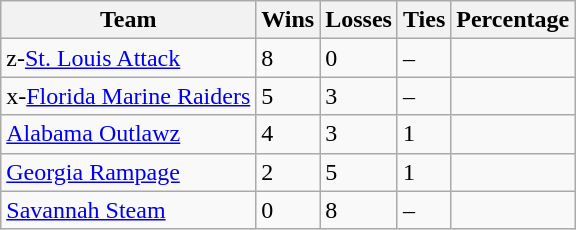<table class="wikitable">
<tr>
<th>Team</th>
<th>Wins</th>
<th>Losses</th>
<th>Ties</th>
<th>Percentage</th>
</tr>
<tr>
<td>z-<a href='#'>St. Louis Attack</a></td>
<td>8</td>
<td>0</td>
<td>–</td>
<td></td>
</tr>
<tr>
<td>x-<a href='#'>Florida Marine Raiders</a></td>
<td>5</td>
<td>3</td>
<td>–</td>
<td></td>
</tr>
<tr>
<td><a href='#'>Alabama Outlawz</a></td>
<td>4</td>
<td>3</td>
<td>1</td>
<td></td>
</tr>
<tr>
<td><a href='#'>Georgia Rampage</a></td>
<td>2</td>
<td>5</td>
<td>1</td>
<td></td>
</tr>
<tr>
<td><a href='#'>Savannah Steam</a></td>
<td>0</td>
<td>8</td>
<td>–</td>
<td></td>
</tr>
</table>
